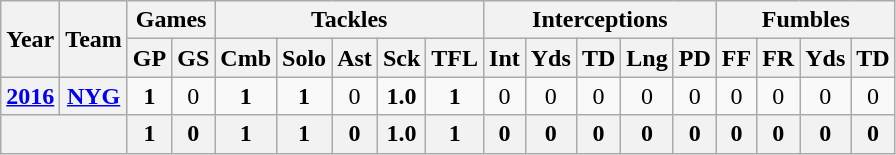<table class="wikitable" style="text-align:center">
<tr>
<th rowspan="2">Year</th>
<th rowspan="2">Team</th>
<th colspan="2">Games</th>
<th colspan="5">Tackles</th>
<th colspan="5">Interceptions</th>
<th colspan="4">Fumbles</th>
</tr>
<tr>
<th>GP</th>
<th>GS</th>
<th>Cmb</th>
<th>Solo</th>
<th>Ast</th>
<th>Sck</th>
<th>TFL</th>
<th>Int</th>
<th>Yds</th>
<th>TD</th>
<th>Lng</th>
<th>PD</th>
<th>FF</th>
<th>FR</th>
<th>Yds</th>
<th>TD</th>
</tr>
<tr>
<th><a href='#'>2016</a></th>
<th><a href='#'>NYG</a></th>
<td><strong>1</strong></td>
<td>0</td>
<td><strong>1</strong></td>
<td><strong>1</strong></td>
<td>0</td>
<td><strong>1.0</strong></td>
<td><strong>1</strong></td>
<td>0</td>
<td>0</td>
<td>0</td>
<td>0</td>
<td>0</td>
<td>0</td>
<td>0</td>
<td>0</td>
<td>0</td>
</tr>
<tr>
<th colspan="2"></th>
<th>1</th>
<th>0</th>
<th>1</th>
<th>1</th>
<th>0</th>
<th>1.0</th>
<th>1</th>
<th>0</th>
<th>0</th>
<th>0</th>
<th>0</th>
<th>0</th>
<th>0</th>
<th>0</th>
<th>0</th>
<th>0</th>
</tr>
</table>
